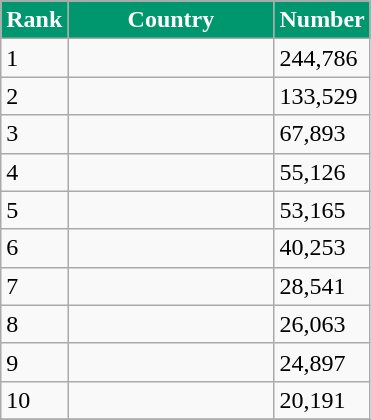<table class="wikitable">
<tr>
</tr>
<tr style="color:white;">
<th style="width:5px; background:#00966E;">Rank</th>
<th style="width:130px; background:#00966E;">Country</th>
<th style="width:50px; background:#00966E;">Number</th>
</tr>
<tr>
<td>1</td>
<td></td>
<td>244,786</td>
</tr>
<tr>
<td>2</td>
<td></td>
<td>133,529</td>
</tr>
<tr>
<td>3</td>
<td></td>
<td>67,893</td>
</tr>
<tr>
<td>4</td>
<td></td>
<td>55,126</td>
</tr>
<tr>
<td>5</td>
<td></td>
<td>53,165</td>
</tr>
<tr>
<td>6</td>
<td></td>
<td>40,253</td>
</tr>
<tr>
<td>7</td>
<td></td>
<td>28,541</td>
</tr>
<tr>
<td>8</td>
<td></td>
<td>26,063</td>
</tr>
<tr>
<td>9</td>
<td></td>
<td>24,897</td>
</tr>
<tr>
<td>10</td>
<td></td>
<td>20,191</td>
</tr>
<tr>
</tr>
</table>
